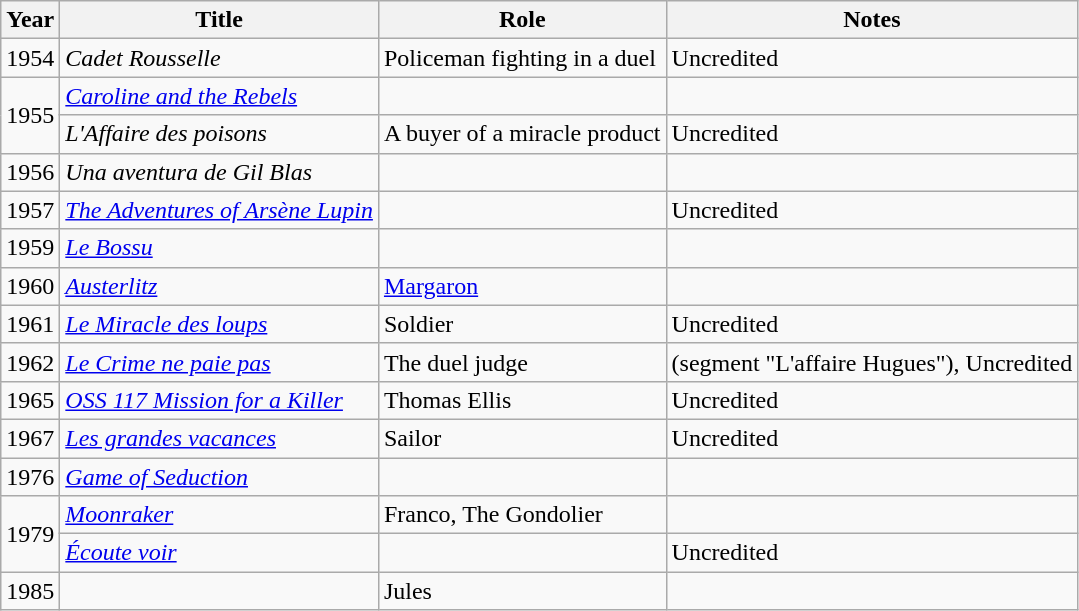<table class="wikitable sortable">
<tr>
<th>Year</th>
<th>Title</th>
<th>Role</th>
<th class="unsortable">Notes</th>
</tr>
<tr>
<td>1954</td>
<td><em>Cadet Rousselle</em></td>
<td>Policeman fighting in a duel</td>
<td>Uncredited</td>
</tr>
<tr>
<td rowspan=2>1955</td>
<td><em><a href='#'>Caroline and the Rebels</a></em></td>
<td></td>
<td></td>
</tr>
<tr>
<td><em>L'Affaire des poisons</em></td>
<td>A buyer of a miracle product</td>
<td>Uncredited</td>
</tr>
<tr>
<td>1956</td>
<td><em>Una aventura de Gil Blas</em></td>
<td></td>
<td></td>
</tr>
<tr>
<td>1957</td>
<td><em><a href='#'>The Adventures of Arsène Lupin</a></em></td>
<td></td>
<td>Uncredited</td>
</tr>
<tr>
<td>1959</td>
<td><em><a href='#'>Le Bossu</a></em></td>
<td></td>
<td></td>
</tr>
<tr>
<td>1960</td>
<td><em><a href='#'>Austerlitz</a></em></td>
<td><a href='#'>Margaron</a></td>
<td></td>
</tr>
<tr>
<td>1961</td>
<td><em><a href='#'>Le Miracle des loups</a></em></td>
<td>Soldier</td>
<td>Uncredited</td>
</tr>
<tr>
<td>1962</td>
<td><em><a href='#'>Le Crime ne paie pas</a></em></td>
<td>The duel judge</td>
<td>(segment "L'affaire Hugues"), Uncredited</td>
</tr>
<tr>
<td>1965</td>
<td><em><a href='#'>OSS 117 Mission for a Killer</a></em></td>
<td>Thomas Ellis</td>
<td>Uncredited</td>
</tr>
<tr>
<td>1967</td>
<td><em><a href='#'>Les grandes vacances</a></em></td>
<td>Sailor</td>
<td>Uncredited</td>
</tr>
<tr>
<td>1976</td>
<td><em><a href='#'>Game of Seduction</a></em></td>
<td></td>
<td></td>
</tr>
<tr>
<td rowspan=2>1979</td>
<td><em><a href='#'>Moonraker</a></em></td>
<td>Franco, The Gondolier</td>
<td></td>
</tr>
<tr>
<td><em><a href='#'>Écoute voir</a></em></td>
<td></td>
<td>Uncredited</td>
</tr>
<tr>
<td>1985</td>
<td><em></em></td>
<td>Jules</td>
<td></td>
</tr>
</table>
